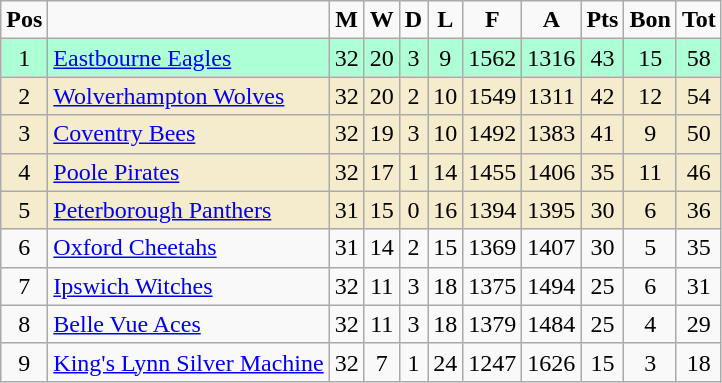<table class="wikitable">
<tr align="center">
<td><strong>Pos</strong></td>
<td></td>
<td><strong>M</strong></td>
<td><strong>W</strong></td>
<td><strong>D</strong></td>
<td><strong>L</strong></td>
<td><strong>F</strong></td>
<td><strong>A</strong></td>
<td><strong>Pts</strong></td>
<td><strong>Bon</strong></td>
<td><strong>Tot</strong></td>
</tr>
<tr align="center"  style="background: #ADFFD6;">
<td>1</td>
<td align="left"><a href='#'>Eastbourne Eagles</a></td>
<td>32</td>
<td>20</td>
<td>3</td>
<td>9</td>
<td>1562</td>
<td>1316</td>
<td>43</td>
<td>15</td>
<td>58</td>
</tr>
<tr align="center" style="background: #F5ECCE;">
<td>2</td>
<td align="left"><a href='#'>Wolverhampton Wolves</a></td>
<td>32</td>
<td>20</td>
<td>2</td>
<td>10</td>
<td>1549</td>
<td>1311</td>
<td>42</td>
<td>12</td>
<td>54</td>
</tr>
<tr align="center" style="background: #F5ECCE;">
<td>3</td>
<td align="left"><a href='#'>Coventry Bees</a></td>
<td>32</td>
<td>19</td>
<td>3</td>
<td>10</td>
<td>1492</td>
<td>1383</td>
<td>41</td>
<td>9</td>
<td>50</td>
</tr>
<tr align="center" style="background: #F5ECCE;">
<td>4</td>
<td align="left"><a href='#'>Poole Pirates</a></td>
<td>32</td>
<td>17</td>
<td>1</td>
<td>14</td>
<td>1455</td>
<td>1406</td>
<td>35</td>
<td>11</td>
<td>46</td>
</tr>
<tr align="center" style="background: #F5ECCE;">
<td>5</td>
<td align="left"><a href='#'>Peterborough Panthers</a></td>
<td>31</td>
<td>15</td>
<td>0</td>
<td>16</td>
<td>1394</td>
<td>1395</td>
<td>30</td>
<td>6</td>
<td>36</td>
</tr>
<tr align="center">
<td>6</td>
<td align="left"><a href='#'>Oxford Cheetahs</a></td>
<td>31</td>
<td>14</td>
<td>2</td>
<td>15</td>
<td>1369</td>
<td>1407</td>
<td>30</td>
<td>5</td>
<td>35</td>
</tr>
<tr align="center">
<td>7</td>
<td align="left"><a href='#'>Ipswich Witches</a></td>
<td>32</td>
<td>11</td>
<td>3</td>
<td>18</td>
<td>1375</td>
<td>1494</td>
<td>25</td>
<td>6</td>
<td>31</td>
</tr>
<tr align="center">
<td>8</td>
<td align="left"><a href='#'>Belle Vue Aces</a></td>
<td>32</td>
<td>11</td>
<td>3</td>
<td>18</td>
<td>1379</td>
<td>1484</td>
<td>25</td>
<td>4</td>
<td>29</td>
</tr>
<tr align="center">
<td>9</td>
<td align="left"><a href='#'>King's Lynn Silver Machine</a></td>
<td>32</td>
<td>7</td>
<td>1</td>
<td>24</td>
<td>1247</td>
<td>1626</td>
<td>15</td>
<td>3</td>
<td>18</td>
</tr>
</table>
